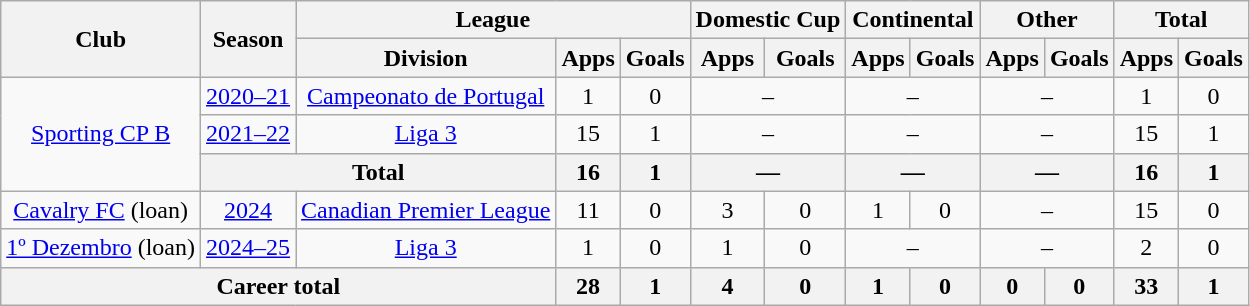<table class="wikitable" style="text-align: center">
<tr>
<th rowspan="2">Club</th>
<th rowspan="2">Season</th>
<th colspan="3">League</th>
<th colspan="2">Domestic Cup</th>
<th colspan="2">Continental</th>
<th colspan="2">Other</th>
<th colspan="2">Total</th>
</tr>
<tr>
<th>Division</th>
<th>Apps</th>
<th>Goals</th>
<th>Apps</th>
<th>Goals</th>
<th>Apps</th>
<th>Goals</th>
<th>Apps</th>
<th>Goals</th>
<th>Apps</th>
<th>Goals</th>
</tr>
<tr>
<td rowspan=3><a href='#'>Sporting CP B</a></td>
<td><a href='#'>2020–21</a></td>
<td><a href='#'>Campeonato de Portugal</a></td>
<td>1</td>
<td>0</td>
<td colspan="2">–</td>
<td colspan="2">–</td>
<td colspan="2">–</td>
<td>1</td>
<td>0</td>
</tr>
<tr>
<td><a href='#'>2021–22</a></td>
<td><a href='#'>Liga 3</a></td>
<td>15</td>
<td>1</td>
<td colspan="2">–</td>
<td colspan="2">–</td>
<td colspan="2">–</td>
<td>15</td>
<td>1</td>
</tr>
<tr>
<th colspan="2">Total</th>
<th>16</th>
<th>1</th>
<th colspan="2">—</th>
<th colspan="2">—</th>
<th colspan="2">—</th>
<th>16</th>
<th>1</th>
</tr>
<tr>
<td><a href='#'>Cavalry FC</a> (loan)</td>
<td><a href='#'>2024</a></td>
<td><a href='#'>Canadian Premier League</a></td>
<td>11</td>
<td>0</td>
<td>3</td>
<td>0</td>
<td>1</td>
<td>0</td>
<td colspan="2">–</td>
<td>15</td>
<td>0</td>
</tr>
<tr>
<td><a href='#'>1º Dezembro</a> (loan)</td>
<td><a href='#'>2024–25</a></td>
<td><a href='#'>Liga 3</a></td>
<td>1</td>
<td>0</td>
<td>1</td>
<td>0</td>
<td colspan="2">–</td>
<td colspan="2">–</td>
<td>2</td>
<td>0</td>
</tr>
<tr>
<th colspan="3"><strong>Career total</strong></th>
<th>28</th>
<th>1</th>
<th>4</th>
<th>0</th>
<th>1</th>
<th>0</th>
<th>0</th>
<th>0</th>
<th>33</th>
<th>1</th>
</tr>
</table>
